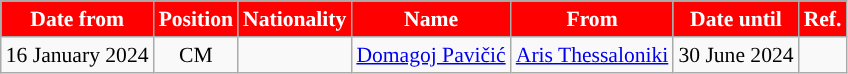<table class="wikitable"  style="text-align:center; font-size:90%; ">
<tr>
<th style="background:red;color:white;">Date from</th>
<th style="background:red;color:white;">Position</th>
<th style="background:red;color:white;">Nationality</th>
<th style="background:red;color:white;">Name</th>
<th style="background:red;color:white;">From</th>
<th style="background:red;color:white;">Date until</th>
<th style="background:red;color:white;">Ref.</th>
</tr>
<tr>
<td>16 January 2024</td>
<td>CM</td>
<td></td>
<td><a href='#'>Domagoj Pavičić</a></td>
<td> <a href='#'>Aris Thessaloniki</a></td>
<td>30 June 2024</td>
<td></td>
</tr>
</table>
